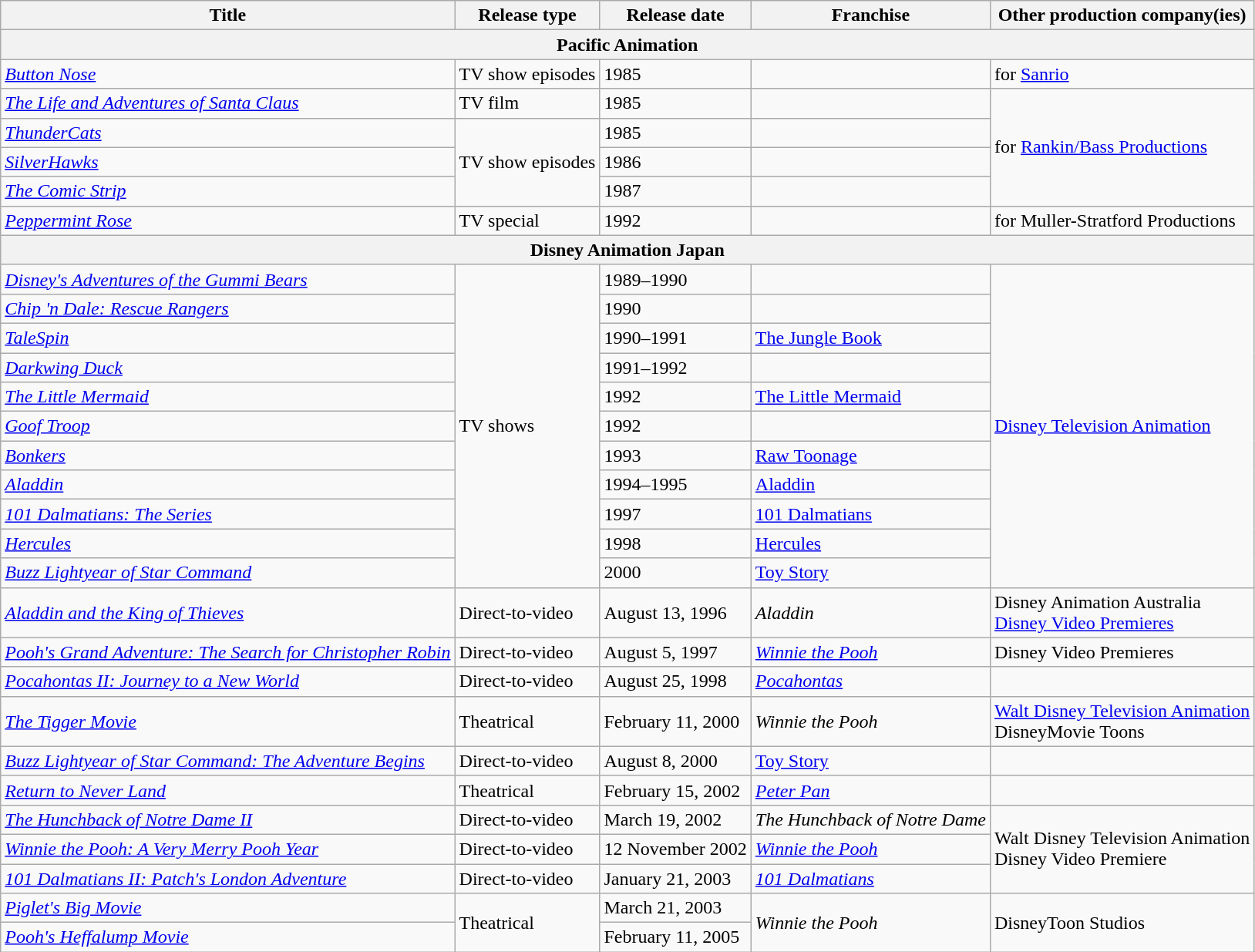<table class="wikitable sortable">
<tr>
<th>Title</th>
<th>Release type</th>
<th>Release date</th>
<th>Franchise</th>
<th>Other production company(ies)</th>
</tr>
<tr>
<th colspan="5">Pacific Animation</th>
</tr>
<tr>
<td><em><a href='#'>Button Nose</a></em></td>
<td>TV show episodes</td>
<td>1985</td>
<td></td>
<td>for <a href='#'>Sanrio</a></td>
</tr>
<tr>
<td><em><a href='#'>The Life and Adventures of Santa Claus</a></em></td>
<td>TV film</td>
<td>1985</td>
<td></td>
<td rowspan="4">for <a href='#'>Rankin/Bass Productions</a></td>
</tr>
<tr>
<td><em><a href='#'>ThunderCats</a></em></td>
<td rowspan="3">TV show episodes</td>
<td>1985</td>
<td></td>
</tr>
<tr>
<td><em><a href='#'>SilverHawks</a></em></td>
<td>1986</td>
<td></td>
</tr>
<tr>
<td><em><a href='#'>The Comic Strip</a></em></td>
<td>1987</td>
<td></td>
</tr>
<tr>
<td><em><a href='#'>Peppermint Rose</a></em></td>
<td>TV special</td>
<td>1992</td>
<td></td>
<td>for Muller-Stratford Productions</td>
</tr>
<tr>
<th colspan="5">Disney Animation Japan</th>
</tr>
<tr>
<td><em><a href='#'>Disney's Adventures of the Gummi Bears</a></em></td>
<td rowspan="11">TV shows</td>
<td>1989–1990</td>
<td></td>
<td rowspan="11"><a href='#'>Disney Television Animation</a></td>
</tr>
<tr>
<td><em><a href='#'>Chip 'n Dale: Rescue Rangers</a></em></td>
<td>1990</td>
<td></td>
</tr>
<tr>
<td><em><a href='#'>TaleSpin</a></em></td>
<td>1990–1991</td>
<td><a href='#'>The Jungle Book</a></td>
</tr>
<tr>
<td><em><a href='#'>Darkwing Duck</a></em></td>
<td>1991–1992</td>
<td></td>
</tr>
<tr>
<td><em><a href='#'>The Little Mermaid</a></em></td>
<td>1992</td>
<td><a href='#'>The Little Mermaid</a></td>
</tr>
<tr>
<td><em><a href='#'>Goof Troop</a></em></td>
<td>1992</td>
<td></td>
</tr>
<tr>
<td><em><a href='#'>Bonkers</a></em></td>
<td>1993</td>
<td><a href='#'>Raw Toonage</a></td>
</tr>
<tr>
<td><em><a href='#'>Aladdin</a></em></td>
<td>1994–1995</td>
<td><a href='#'>Aladdin</a></td>
</tr>
<tr>
<td><em><a href='#'>101 Dalmatians: The Series</a></em></td>
<td>1997</td>
<td><a href='#'>101 Dalmatians</a></td>
</tr>
<tr>
<td><em><a href='#'>Hercules</a></em></td>
<td>1998</td>
<td><a href='#'>Hercules</a></td>
</tr>
<tr>
<td><em><a href='#'>Buzz Lightyear of Star Command</a></em></td>
<td>2000</td>
<td><a href='#'>Toy Story</a></td>
</tr>
<tr>
<td><em><a href='#'>Aladdin and the King of Thieves</a></em></td>
<td>Direct-to-video</td>
<td>August 13, 1996</td>
<td><em>Aladdin</em></td>
<td>Disney Animation Australia<br><a href='#'>Disney Video Premieres</a></td>
</tr>
<tr>
<td><em><a href='#'>Pooh's Grand Adventure: The Search for Christopher Robin</a></em></td>
<td>Direct-to-video</td>
<td>August 5, 1997</td>
<td><em><a href='#'>Winnie the Pooh</a></em></td>
<td>Disney Video Premieres</td>
</tr>
<tr>
<td><em><a href='#'>Pocahontas II: Journey to a New World</a></em></td>
<td>Direct-to-video</td>
<td>August 25, 1998</td>
<td><em><a href='#'>Pocahontas</a></em></td>
<td></td>
</tr>
<tr>
<td><em><a href='#'>The Tigger Movie</a></em></td>
<td>Theatrical</td>
<td>February 11, 2000</td>
<td><em>Winnie the Pooh</em></td>
<td><a href='#'>Walt Disney Television Animation</a><br>DisneyMovie Toons</td>
</tr>
<tr>
<td><em><a href='#'>Buzz Lightyear of Star Command: The Adventure Begins</a></em></td>
<td>Direct-to-video</td>
<td>August 8, 2000</td>
<td><a href='#'>Toy Story</a></td>
<td></td>
</tr>
<tr>
<td><em><a href='#'>Return to Never Land</a></em></td>
<td>Theatrical</td>
<td>February 15, 2002</td>
<td><em><a href='#'>Peter Pan</a></em></td>
<td></td>
</tr>
<tr>
<td><em><a href='#'>The Hunchback of Notre Dame II</a></em></td>
<td>Direct-to-video</td>
<td>March 19, 2002</td>
<td><em>The Hunchback of Notre Dame</em></td>
<td rowspan="3">Walt Disney Television Animation<br>Disney Video Premiere</td>
</tr>
<tr>
<td><em><a href='#'>Winnie the Pooh: A Very Merry Pooh Year</a></em></td>
<td>Direct-to-video</td>
<td>12 November 2002</td>
<td><em><a href='#'>Winnie the Pooh</a></em></td>
</tr>
<tr>
<td><em><a href='#'>101 Dalmatians II: Patch's London Adventure</a></em></td>
<td>Direct-to-video</td>
<td>January 21, 2003</td>
<td><em><a href='#'>101 Dalmatians</a></em></td>
</tr>
<tr>
<td><em><a href='#'>Piglet's Big Movie</a></em></td>
<td rowspan="2">Theatrical</td>
<td Date>March 21, 2003</td>
<td rowspan="2"><em>Winnie the Pooh</em></td>
<td rowspan="2">DisneyToon Studios</td>
</tr>
<tr>
<td><em><a href='#'>Pooh's Heffalump Movie</a></em></td>
<td>February 11, 2005</td>
</tr>
</table>
